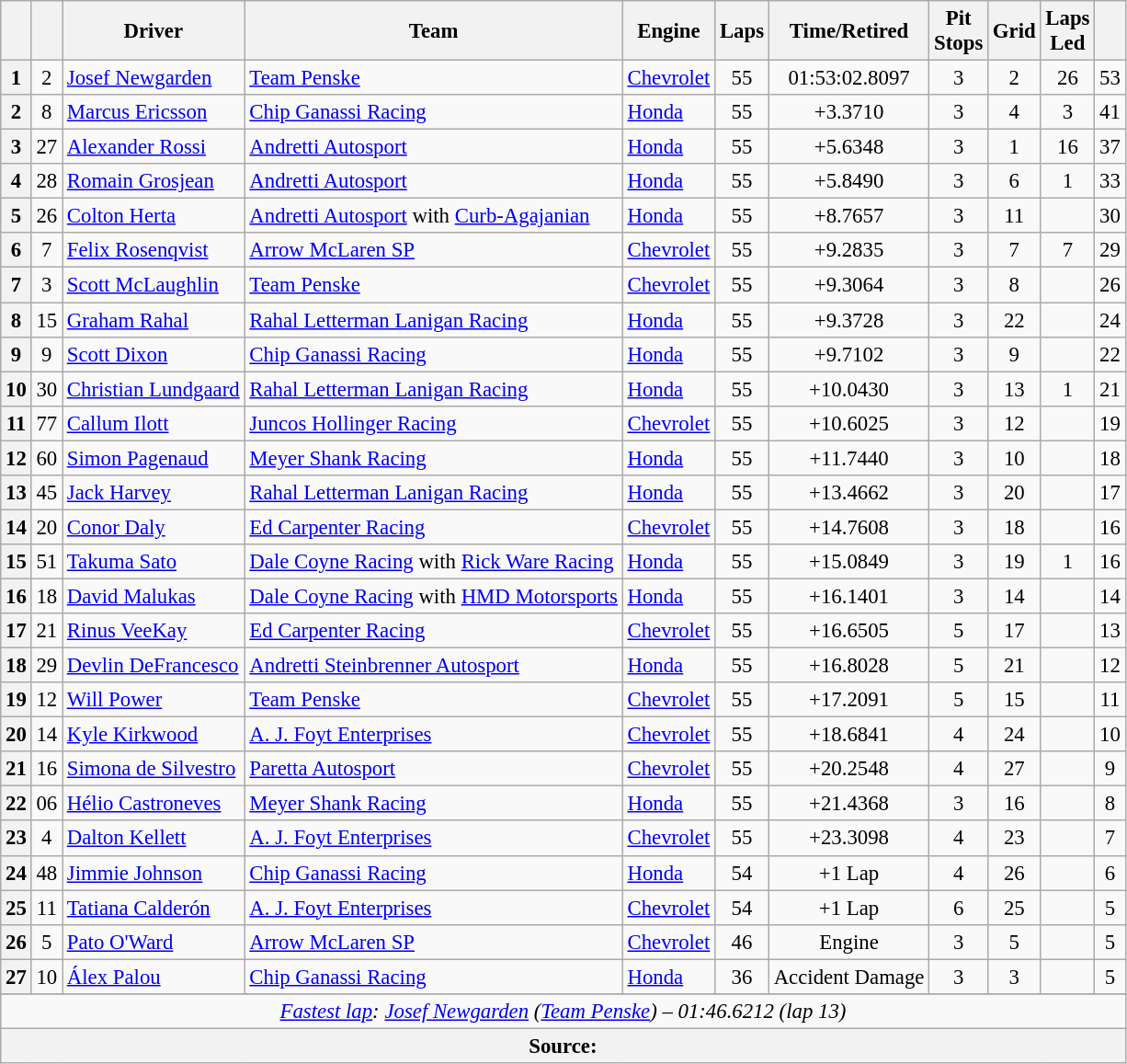<table class="wikitable sortable" style="font-size:95%;">
<tr>
<th scope="col"></th>
<th scope="col"></th>
<th scope="col">Driver</th>
<th scope="col">Team</th>
<th scope="col">Engine</th>
<th class="unsortable" scope="col">Laps</th>
<th class="unsortable" scope="col">Time/Retired</th>
<th scope="col">Pit<br>Stops</th>
<th scope="col">Grid</th>
<th scope="col">Laps<br>Led</th>
<th scope="col"></th>
</tr>
<tr>
<th>1</th>
<td align="center">2</td>
<td> <a href='#'>Josef Newgarden</a> <strong></strong></td>
<td><a href='#'>Team Penske</a></td>
<td><a href='#'>Chevrolet</a></td>
<td align="center">55</td>
<td align="center">01:53:02.8097</td>
<td align="center">3</td>
<td align="center">2</td>
<td align="center">26</td>
<td align="center">53</td>
</tr>
<tr>
<th>2</th>
<td align="center">8</td>
<td> <a href='#'>Marcus Ericsson</a></td>
<td><a href='#'>Chip Ganassi Racing</a></td>
<td><a href='#'>Honda</a></td>
<td align="center">55</td>
<td align="center">+3.3710</td>
<td align="center">3</td>
<td align="center">4</td>
<td align="center">3</td>
<td align="center">41</td>
</tr>
<tr>
<th>3</th>
<td align="center">27</td>
<td> <a href='#'>Alexander Rossi</a> <strong></strong></td>
<td><a href='#'>Andretti Autosport</a></td>
<td><a href='#'>Honda</a></td>
<td align="center">55</td>
<td align="center">+5.6348</td>
<td align="center">3</td>
<td align="center">1</td>
<td align="center">16</td>
<td align="center">37</td>
</tr>
<tr>
<th>4</th>
<td align="center">28</td>
<td> <a href='#'>Romain Grosjean</a></td>
<td><a href='#'>Andretti Autosport</a></td>
<td><a href='#'>Honda</a></td>
<td align="center">55</td>
<td align="center">+5.8490</td>
<td align="center">3</td>
<td align="center">6</td>
<td align="center">1</td>
<td align="center">33</td>
</tr>
<tr>
<th>5</th>
<td align="center">26</td>
<td> <a href='#'>Colton Herta</a></td>
<td><a href='#'>Andretti Autosport</a> with <a href='#'>Curb-Agajanian</a></td>
<td><a href='#'>Honda</a></td>
<td align="center">55</td>
<td align="center">+8.7657</td>
<td align="center">3</td>
<td align="center">11</td>
<td align="center"></td>
<td align="center">30</td>
</tr>
<tr>
<th>6</th>
<td align="center">7</td>
<td> <a href='#'>Felix Rosenqvist</a> <strong></strong></td>
<td><a href='#'>Arrow McLaren SP</a></td>
<td><a href='#'>Chevrolet</a></td>
<td align="center">55</td>
<td align="center">+9.2835</td>
<td align="center">3</td>
<td align="center">7</td>
<td align="center">7</td>
<td align="center">29</td>
</tr>
<tr>
<th>7</th>
<td align="center">3</td>
<td> <a href='#'>Scott McLaughlin</a></td>
<td><a href='#'>Team Penske</a></td>
<td><a href='#'>Chevrolet</a></td>
<td align="center">55</td>
<td align="center">+9.3064</td>
<td align="center">3</td>
<td align="center">8</td>
<td align="center"></td>
<td align="center">26</td>
</tr>
<tr>
<th>8</th>
<td align="center">15</td>
<td> <a href='#'>Graham Rahal</a></td>
<td><a href='#'>Rahal Letterman Lanigan Racing</a></td>
<td><a href='#'>Honda</a></td>
<td align="center">55</td>
<td align="center">+9.3728</td>
<td align="center">3</td>
<td align="center">22</td>
<td align="center"></td>
<td align="center">24</td>
</tr>
<tr>
<th>9</th>
<td align="center">9</td>
<td> <a href='#'>Scott Dixon</a> <strong></strong></td>
<td><a href='#'>Chip Ganassi Racing</a></td>
<td><a href='#'>Honda</a></td>
<td align="center">55</td>
<td align="center">+9.7102</td>
<td align="center">3</td>
<td align="center">9</td>
<td align="center"></td>
<td align="center">22</td>
</tr>
<tr>
<th>10</th>
<td align="center">30</td>
<td> <a href='#'>Christian Lundgaard</a> <strong></strong></td>
<td><a href='#'>Rahal Letterman Lanigan Racing</a></td>
<td><a href='#'>Honda</a></td>
<td align="center">55</td>
<td align="center">+10.0430</td>
<td align="center">3</td>
<td align="center">13</td>
<td align="center">1</td>
<td align="center">21</td>
</tr>
<tr>
<th>11</th>
<td align="center">77</td>
<td> <a href='#'>Callum Ilott</a> <strong></strong></td>
<td><a href='#'>Juncos Hollinger Racing</a></td>
<td><a href='#'>Chevrolet</a></td>
<td align="center">55</td>
<td align="center">+10.6025</td>
<td align="center">3</td>
<td align="center">12</td>
<td align="center"></td>
<td align="center">19</td>
</tr>
<tr>
<th>12</th>
<td align="center">60</td>
<td> <a href='#'>Simon Pagenaud</a></td>
<td><a href='#'>Meyer Shank Racing</a></td>
<td><a href='#'>Honda</a></td>
<td align="center">55</td>
<td align="center">+11.7440</td>
<td align="center">3</td>
<td align="center">10</td>
<td align="center"></td>
<td align="center">18</td>
</tr>
<tr>
<th>13</th>
<td align="center">45</td>
<td> <a href='#'>Jack Harvey</a></td>
<td><a href='#'>Rahal Letterman Lanigan Racing</a></td>
<td><a href='#'>Honda</a></td>
<td align="center">55</td>
<td align="center">+13.4662</td>
<td align="center">3</td>
<td align="center">20</td>
<td align="center"></td>
<td align="center">17</td>
</tr>
<tr>
<th>14</th>
<td align="center">20</td>
<td> <a href='#'>Conor Daly</a></td>
<td><a href='#'>Ed Carpenter Racing</a></td>
<td><a href='#'>Chevrolet</a></td>
<td align="center">55</td>
<td align="center">+14.7608</td>
<td align="center">3</td>
<td align="center">18</td>
<td align="center"></td>
<td align="center">16</td>
</tr>
<tr>
<th>15</th>
<td align="center">51</td>
<td> <a href='#'>Takuma Sato</a></td>
<td><a href='#'>Dale Coyne Racing</a> with <a href='#'>Rick Ware Racing</a></td>
<td><a href='#'>Honda</a></td>
<td align="center">55</td>
<td align="center">+15.0849</td>
<td align="center">3</td>
<td align="center">19</td>
<td align="center">1</td>
<td align="center">16</td>
</tr>
<tr>
<th>16</th>
<td align="center">18</td>
<td> <a href='#'>David Malukas</a> <strong></strong></td>
<td><a href='#'>Dale Coyne Racing</a> with <a href='#'>HMD Motorsports</a></td>
<td><a href='#'>Honda</a></td>
<td align="center">55</td>
<td align="center">+16.1401</td>
<td align="center">3</td>
<td align="center">14</td>
<td align="center"></td>
<td align="center">14</td>
</tr>
<tr>
<th>17</th>
<td align="center">21</td>
<td> <a href='#'>Rinus VeeKay</a></td>
<td><a href='#'>Ed Carpenter Racing</a></td>
<td><a href='#'>Chevrolet</a></td>
<td align="center">55</td>
<td align="center">+16.6505</td>
<td align="center">5</td>
<td align="center">17</td>
<td align="center"></td>
<td align="center">13</td>
</tr>
<tr>
<th>18</th>
<td align="center">29</td>
<td> <a href='#'>Devlin DeFrancesco</a> <strong></strong></td>
<td><a href='#'>Andretti Steinbrenner Autosport</a></td>
<td><a href='#'>Honda</a></td>
<td align="center">55</td>
<td align="center">+16.8028</td>
<td align="center">5</td>
<td align="center">21</td>
<td align="center"></td>
<td align="center">12</td>
</tr>
<tr>
<th>19</th>
<td align="center">12</td>
<td> <a href='#'>Will Power</a> <strong></strong></td>
<td><a href='#'>Team Penske</a></td>
<td><a href='#'>Chevrolet</a></td>
<td align="center">55</td>
<td align="center">+17.2091</td>
<td align="center">5</td>
<td align="center">15</td>
<td align="center"></td>
<td align="center">11</td>
</tr>
<tr>
<th>20</th>
<td align="center">14</td>
<td> <a href='#'>Kyle Kirkwood</a> <strong></strong></td>
<td><a href='#'>A. J. Foyt Enterprises</a></td>
<td><a href='#'>Chevrolet</a></td>
<td align="center">55</td>
<td align="center">+18.6841</td>
<td align="center">4</td>
<td align="center">24</td>
<td align="center"></td>
<td align="center">10</td>
</tr>
<tr>
<th>21</th>
<td align="center">16</td>
<td> <a href='#'>Simona de Silvestro</a></td>
<td><a href='#'>Paretta Autosport</a></td>
<td><a href='#'>Chevrolet</a></td>
<td align="center">55</td>
<td align="center">+20.2548</td>
<td align="center">4</td>
<td align="center">27</td>
<td align="center"></td>
<td align="center">9</td>
</tr>
<tr>
<th>22</th>
<td align="center">06</td>
<td> <a href='#'>Hélio Castroneves</a></td>
<td><a href='#'>Meyer Shank Racing</a></td>
<td><a href='#'>Honda</a></td>
<td align="center">55</td>
<td align="center">+21.4368</td>
<td align="center">3</td>
<td align="center">16</td>
<td align="center"></td>
<td align="center">8</td>
</tr>
<tr>
<th>23</th>
<td align="center">4</td>
<td> <a href='#'>Dalton Kellett</a></td>
<td><a href='#'>A. J. Foyt Enterprises</a></td>
<td><a href='#'>Chevrolet</a></td>
<td align="center">55</td>
<td align="center">+23.3098</td>
<td align="center">4</td>
<td align="center">23</td>
<td align="center"></td>
<td align="center">7</td>
</tr>
<tr>
<th>24</th>
<td align="center">48</td>
<td> <a href='#'>Jimmie Johnson</a></td>
<td><a href='#'>Chip Ganassi Racing</a></td>
<td><a href='#'>Honda</a></td>
<td align="center">54</td>
<td align="center">+1 Lap</td>
<td align="center">4</td>
<td align="center">26</td>
<td align="center"></td>
<td align="center">6</td>
</tr>
<tr>
<th>25</th>
<td align="center">11</td>
<td> <a href='#'>Tatiana Calderón</a> <strong></strong></td>
<td><a href='#'>A. J. Foyt Enterprises</a></td>
<td><a href='#'>Chevrolet</a></td>
<td align="center">54</td>
<td align="center">+1 Lap</td>
<td align="center">6</td>
<td align="center">25</td>
<td align="center"></td>
<td align="center">5</td>
</tr>
<tr>
<th>26</th>
<td align="center">5</td>
<td> <a href='#'>Pato O'Ward</a></td>
<td><a href='#'>Arrow McLaren SP</a></td>
<td><a href='#'>Chevrolet</a></td>
<td align="center">46</td>
<td align="center">Engine</td>
<td align="center">3</td>
<td align="center">5</td>
<td align="center"></td>
<td align="center">5</td>
</tr>
<tr>
<th>27</th>
<td align="center">10</td>
<td> <a href='#'>Álex Palou</a> <strong></strong></td>
<td><a href='#'>Chip Ganassi Racing</a></td>
<td><a href='#'>Honda</a></td>
<td align="center">36</td>
<td align="center">Accident Damage</td>
<td align="center">3</td>
<td align="center">3</td>
<td align="center"></td>
<td align="center">5</td>
</tr>
<tr>
</tr>
<tr class="sortbottom">
<td colspan="11" style="text-align:center"><em><a href='#'>Fastest lap</a>:  <a href='#'>Josef Newgarden</a> (<a href='#'>Team Penske</a>) – 01:46.6212 (lap 13)</em></td>
</tr>
<tr class="sortbottom">
<th colspan="11">Source:</th>
</tr>
</table>
